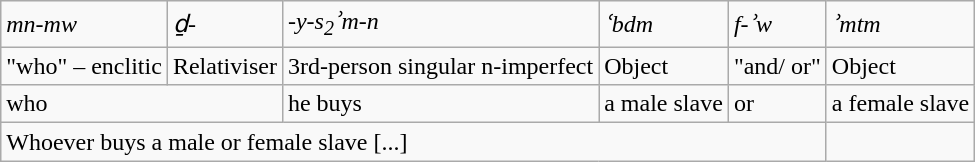<table class="wikitable">
<tr>
<td><em>mn-mw</em></td>
<td><em>ḏ-</em></td>
<td><em>-y-s<sub>2</sub>ʾm-n</em></td>
<td><em>ʿbdm</em></td>
<td><em>f-ʾw</em></td>
<td><em>ʾmtm</em></td>
</tr>
<tr>
<td>"who" – enclitic</td>
<td>Relativiser</td>
<td>3rd-person singular n-imperfect</td>
<td>Object</td>
<td>"and/ or"</td>
<td>Object</td>
</tr>
<tr>
<td colspan=2>who</td>
<td>he buys</td>
<td>a male slave</td>
<td>or</td>
<td>a female slave</td>
</tr>
<tr>
<td colspan="5">Whoever buys a male or female slave [...]</td>
</tr>
</table>
